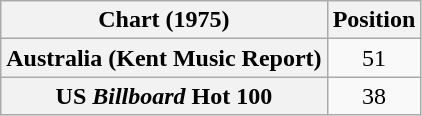<table class="wikitable plainrowheaders" style="text-align:center">
<tr>
<th>Chart (1975)</th>
<th>Position</th>
</tr>
<tr>
<th scope="row">Australia (Kent Music Report)</th>
<td>51</td>
</tr>
<tr>
<th scope="row">US <em>Billboard</em> Hot 100</th>
<td>38</td>
</tr>
</table>
